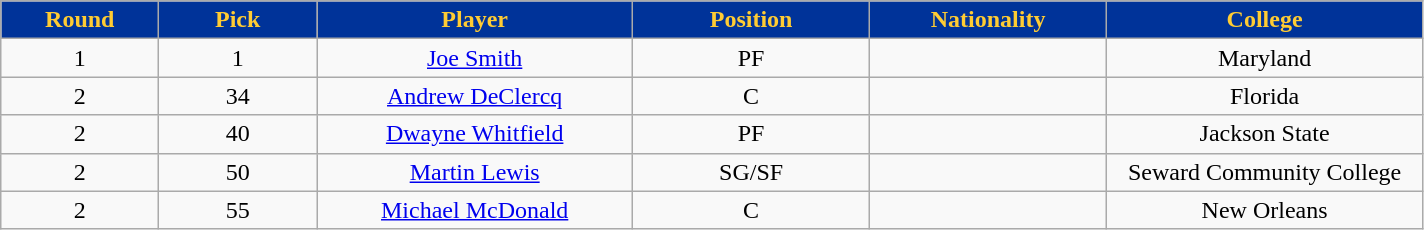<table class="wikitable sortable sortable">
<tr>
<th style="background:#003399; color:#FFCC33" width="10%">Round</th>
<th style="background:#003399; color:#FFCC33" width="10%">Pick</th>
<th style="background:#003399; color:#FFCC33" width="20%">Player</th>
<th style="background:#003399; color:#FFCC33" width="15%">Position</th>
<th style="background:#003399; color:#FFCC33" width="15%">Nationality</th>
<th style="background:#003399; color:#FFCC33" width="20%">College</th>
</tr>
<tr style="text-align: center">
<td>1</td>
<td>1</td>
<td><a href='#'>Joe Smith</a></td>
<td>PF</td>
<td></td>
<td>Maryland</td>
</tr>
<tr style="text-align: center">
<td>2</td>
<td>34</td>
<td><a href='#'>Andrew DeClercq</a></td>
<td>C</td>
<td></td>
<td>Florida</td>
</tr>
<tr style="text-align: center">
<td>2</td>
<td>40</td>
<td><a href='#'>Dwayne Whitfield</a></td>
<td>PF</td>
<td></td>
<td>Jackson State</td>
</tr>
<tr style="text-align: center">
<td>2</td>
<td>50</td>
<td><a href='#'>Martin Lewis</a></td>
<td>SG/SF</td>
<td></td>
<td>Seward Community College</td>
</tr>
<tr style="text-align: center">
<td>2</td>
<td>55</td>
<td><a href='#'>Michael McDonald</a></td>
<td>C</td>
<td></td>
<td>New Orleans</td>
</tr>
</table>
